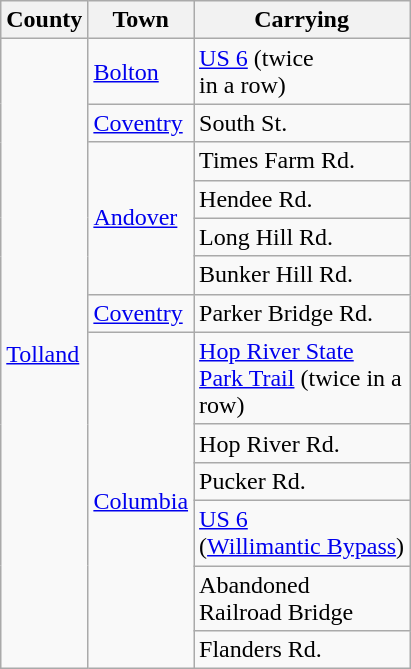<table class="wikitable">
<tr>
<th>County</th>
<th>Town</th>
<th>Carrying</th>
</tr>
<tr>
<td rowspan="13"><a href='#'>Tolland</a></td>
<td><a href='#'>Bolton</a></td>
<td> <a href='#'>US 6</a> (twice<br>in a row)</td>
</tr>
<tr>
<td><a href='#'>Coventry</a></td>
<td>South St.</td>
</tr>
<tr>
<td rowspan="4"><a href='#'>Andover</a></td>
<td>Times Farm Rd.</td>
</tr>
<tr>
<td>Hendee Rd.</td>
</tr>
<tr>
<td>Long Hill Rd.</td>
</tr>
<tr>
<td>Bunker Hill Rd.</td>
</tr>
<tr>
<td><a href='#'>Coventry</a></td>
<td>Parker Bridge Rd.</td>
</tr>
<tr>
<td rowspan="6"><a href='#'>Columbia</a></td>
<td> <a href='#'>Hop River State</a><br><a href='#'>Park Trail</a> (twice in a<br>row)</td>
</tr>
<tr>
<td>Hop River Rd.</td>
</tr>
<tr>
<td>Pucker Rd.</td>
</tr>
<tr>
<td> <a href='#'>US 6</a><br>(<a href='#'>Willimantic Bypass</a>)</td>
</tr>
<tr>
<td> Abandoned<br>Railroad Bridge</td>
</tr>
<tr>
<td>Flanders Rd.</td>
</tr>
</table>
